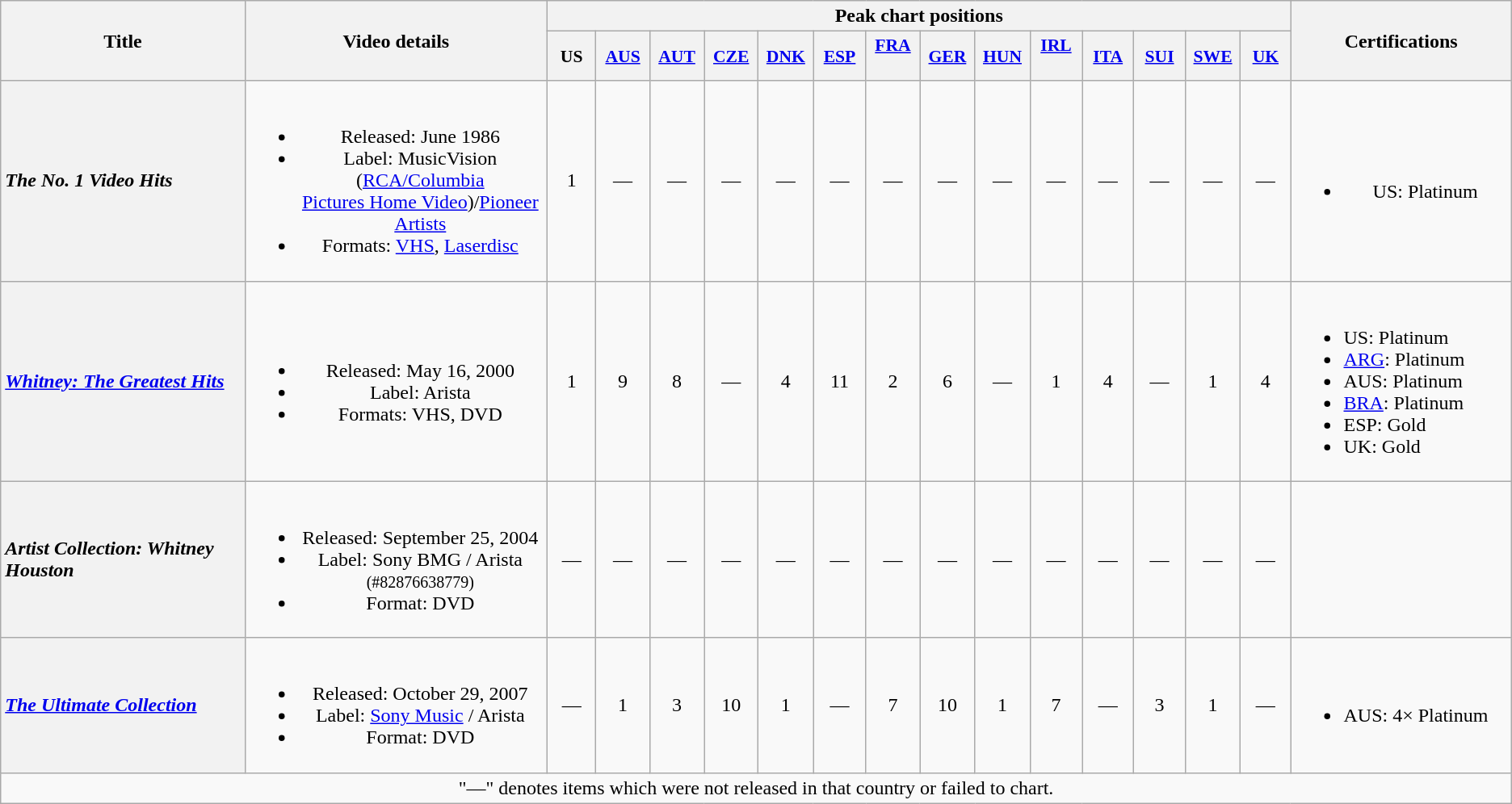<table class="wikitable plainrowheaders" style="text-align:center;">
<tr>
<th scope="col" rowspan="2" style="width:17em">Title</th>
<th scope="col" rowspan="2" style="width:19em">Video details</th>
<th scope="col" colspan="14">Peak chart positions</th>
<th scope="col" rowspan="2" style="width:14em;">Certifications</th>
</tr>
<tr>
<th scope="col" style="width:3em;font-size:90%;">US<br></th>
<th scope="col" style="width:3em;font-size:90%;"><a href='#'>AUS</a><br></th>
<th scope="col" style="width:3em;font-size:90%;"><a href='#'>AUT</a><br></th>
<th scope="col" style="width:3em;font-size:90%;"><a href='#'>CZE</a><br></th>
<th scope="col" style="width:3em;font-size:90%;"><a href='#'>DNK</a><br></th>
<th scope="col" style="width:3em;font-size:90%;"><a href='#'>ESP</a><br></th>
<th scope="col" style="width:3em;font-size:90%;"><a href='#'>FRA</a><br><br></th>
<th scope="col" style="width:3em;font-size:90%;"><a href='#'>GER</a><br></th>
<th scope="col" style="width:3em;font-size:90%;"><a href='#'>HUN</a><br></th>
<th scope="col" style="width:3em;font-size:90%;"><a href='#'>IRL</a><br><br></th>
<th scope="col" style="width:3em;font-size:90%;"><a href='#'>ITA</a><br></th>
<th scope="col" style="width:3em;font-size:90%;"><a href='#'>SUI</a><br></th>
<th scope="col" style="width:3em;font-size:90%;"><a href='#'>SWE</a><br></th>
<th scope="col" style="width:3em;font-size:90%;"><a href='#'>UK</a><br></th>
</tr>
<tr>
<th scope="row" style="text-align:left;"><em>The No. 1 Video Hits</em></th>
<td><br><ul><li>Released: June 1986</li><li>Label: MusicVision (<a href='#'>RCA/Columbia<br>Pictures Home Video</a>)/<a href='#'>Pioneer Artists</a></li><li>Formats: <a href='#'>VHS</a>, <a href='#'>Laserdisc</a></li></ul></td>
<td align=center>1</td>
<td>―</td>
<td>―</td>
<td>―</td>
<td>―</td>
<td>―</td>
<td>―</td>
<td>―</td>
<td>―</td>
<td>―</td>
<td>―</td>
<td>―</td>
<td>―</td>
<td>―</td>
<td><br><ul><li>US: Platinum</li></ul></td>
</tr>
<tr>
<th scope="row" style="text-align:left;"><em><a href='#'>Whitney: The Greatest Hits</a></em></th>
<td><br><ul><li>Released: May 16, 2000</li><li>Label: Arista</li><li>Formats: VHS, DVD</li></ul></td>
<td>1</td>
<td>9</td>
<td>8</td>
<td>―</td>
<td>4</td>
<td>11</td>
<td>2</td>
<td>6</td>
<td>―</td>
<td>1</td>
<td>4</td>
<td>―</td>
<td>1</td>
<td>4</td>
<td align=left><br><ul><li>US: Platinum</li><li><a href='#'>ARG</a>: Platinum</li><li>AUS: Platinum</li><li><a href='#'>BRA</a>: Platinum</li><li>ESP: Gold</li><li>UK: Gold</li></ul></td>
</tr>
<tr>
<th scope="row" style="text-align:left;"><em>Artist Collection: Whitney Houston</em></th>
<td><br><ul><li>Released: September 25, 2004</li><li>Label: Sony BMG / Arista <small>(#82876638779)</small></li><li>Format: DVD</li></ul></td>
<td>―</td>
<td>―</td>
<td>―</td>
<td>―</td>
<td>―</td>
<td>―</td>
<td>―</td>
<td>―</td>
<td>―</td>
<td>―</td>
<td>―</td>
<td>―</td>
<td>―</td>
<td>―</td>
<td></td>
</tr>
<tr>
<th scope="row" style="text-align:left;"><em><a href='#'>The Ultimate Collection</a></em></th>
<td><br><ul><li>Released: October 29, 2007</li><li>Label: <a href='#'>Sony Music</a> / Arista</li><li>Format: DVD</li></ul></td>
<td>―</td>
<td>1</td>
<td>3</td>
<td>10</td>
<td>1</td>
<td>―</td>
<td>7</td>
<td>10</td>
<td>1</td>
<td>7</td>
<td>―</td>
<td>3</td>
<td>1</td>
<td>―</td>
<td align=left><br><ul><li>AUS: 4× Platinum</li></ul></td>
</tr>
<tr>
<td colspan="17" style="text-align:center;">"—" denotes items which were not released in that country or failed to chart.</td>
</tr>
</table>
